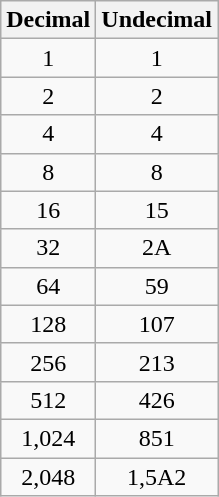<table class="wikitable sortable" style="text-align:center">
<tr>
<th>Decimal</th>
<th>Undecimal</th>
</tr>
<tr>
<td>1</td>
<td>1</td>
</tr>
<tr>
<td>2</td>
<td>2</td>
</tr>
<tr>
<td>4</td>
<td>4</td>
</tr>
<tr>
<td>8</td>
<td>8</td>
</tr>
<tr>
<td>16</td>
<td>15</td>
</tr>
<tr>
<td>32</td>
<td>2A</td>
</tr>
<tr>
<td>64</td>
<td>59</td>
</tr>
<tr>
<td>128</td>
<td>107</td>
</tr>
<tr>
<td>256</td>
<td>213</td>
</tr>
<tr>
<td>512</td>
<td>426</td>
</tr>
<tr>
<td>1,024</td>
<td>851</td>
</tr>
<tr>
<td>2,048</td>
<td>1,5A2</td>
</tr>
</table>
